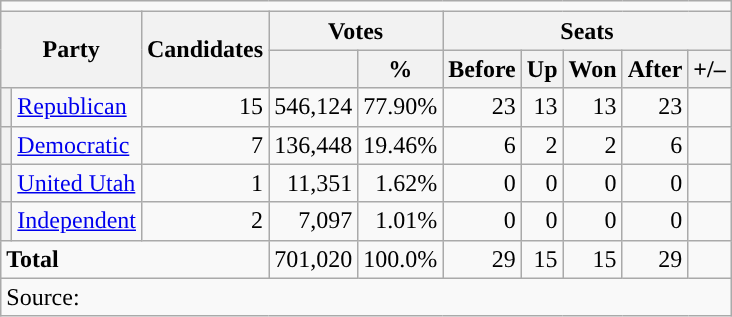<table class="wikitable">
<tr>
<td colspan=15 align=center></td>
</tr>
<tr>
<th rowspan="2" colspan="2">Party</th>
<th rowspan="2">Candidates</th>
<th colspan="2">Votes</th>
<th colspan="5">Seats</th>
</tr>
<tr>
<th></th>
<th>%</th>
<th>Before</th>
<th>Up</th>
<th>Won</th>
<th>After</th>
<th>+/–</th>
</tr>
<tr>
<th style="background-color:"></th>
<td><a href='#'>Republican</a></td>
<td align="right">15</td>
<td align="right">546,124</td>
<td align="right">77.90%</td>
<td align="right">23</td>
<td align="right">13</td>
<td align="right">13</td>
<td align="right">23</td>
<td align="right"></td>
</tr>
<tr>
<th style="background-color:"></th>
<td><a href='#'>Democratic</a></td>
<td align="right">7</td>
<td align="right">136,448</td>
<td align="right">19.46%</td>
<td align="right">6</td>
<td align="right">2</td>
<td align="right">2</td>
<td align="right">6</td>
<td align="right"></td>
</tr>
<tr>
<th style="background-color:"></th>
<td><a href='#'>United Utah</a></td>
<td align="right">1</td>
<td align="right">11,351</td>
<td align="right">1.62%</td>
<td align="right">0</td>
<td align="right">0</td>
<td align="right">0</td>
<td align="right">0</td>
<td align="right"></td>
</tr>
<tr>
<th style="background-color:"></th>
<td><a href='#'>Independent</a></td>
<td align="right">2</td>
<td align="right">7,097</td>
<td align="right">1.01%</td>
<td align="right">0</td>
<td align="right">0</td>
<td align="right">0</td>
<td align="right">0</td>
<td align="right"></td>
</tr>
<tr>
<td colspan="3" align="left"><strong>Total</strong></td>
<td align="right">701,020</td>
<td align="right">100.0%</td>
<td align="right">29</td>
<td align="right">15</td>
<td align="right">15</td>
<td align="right">29</td>
<td align="right"></td>
</tr>
<tr>
<td colspan="10">Source: </td>
</tr>
</table>
